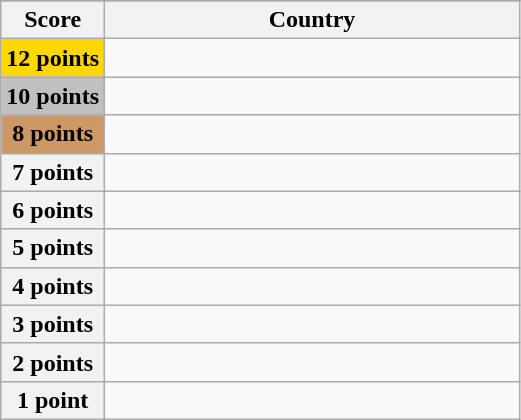<table class="wikitable">
<tr>
</tr>
<tr>
<th scope="col" width="20%">Score</th>
<th scope="col">Country</th>
</tr>
<tr>
<th scope="row" style="background:gold">12 points</th>
<td></td>
</tr>
<tr>
<th scope="row" style="background:silver">10 points</th>
<td></td>
</tr>
<tr>
<th scope="row" style="background:#CC9966">8 points</th>
<td></td>
</tr>
<tr>
<th scope="row">7 points</th>
<td></td>
</tr>
<tr>
<th scope="row">6 points</th>
<td></td>
</tr>
<tr>
<th scope="row">5 points</th>
<td></td>
</tr>
<tr>
<th scope="row">4 points</th>
<td></td>
</tr>
<tr>
<th scope="row">3 points</th>
<td></td>
</tr>
<tr>
<th scope="row">2 points</th>
<td></td>
</tr>
<tr>
<th scope="row">1 point</th>
<td></td>
</tr>
</table>
